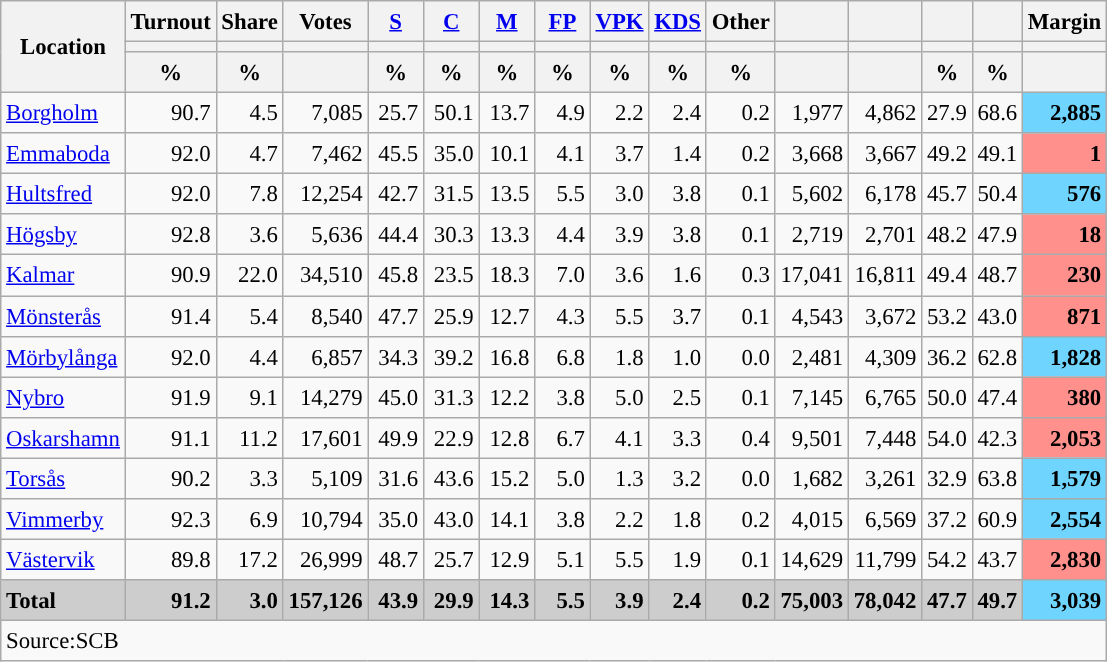<table class="wikitable sortable" style="text-align:right; font-size:95%; line-height:20px;">
<tr>
<th rowspan="3">Location</th>
<th>Turnout</th>
<th>Share</th>
<th>Votes</th>
<th width="30px" class="unsortable"><a href='#'>S</a></th>
<th width="30px" class="unsortable"><a href='#'>C</a></th>
<th width="30px" class="unsortable"><a href='#'>M</a></th>
<th width="30px" class="unsortable"><a href='#'>FP</a></th>
<th width="30px" class="unsortable"><a href='#'>VPK</a></th>
<th width="30px" class="unsortable"><a href='#'>KDS</a></th>
<th width="30px" class="unsortable">Other</th>
<th></th>
<th></th>
<th></th>
<th></th>
<th>Margin</th>
</tr>
<tr>
<th></th>
<th></th>
<th></th>
<th style="background:"></th>
<th style="background:"></th>
<th style="background:"></th>
<th style="background:"></th>
<th style="background:"></th>
<th style="background:"></th>
<th style="background:"></th>
<th style="background:"></th>
<th style="background:"></th>
<th style="background:"></th>
<th style="background:"></th>
<th></th>
</tr>
<tr>
<th data-sort-type="number">%</th>
<th data-sort-type="number">%</th>
<th></th>
<th data-sort-type="number">%</th>
<th data-sort-type="number">%</th>
<th data-sort-type="number">%</th>
<th data-sort-type="number">%</th>
<th data-sort-type="number">%</th>
<th data-sort-type="number">%</th>
<th data-sort-type="number">%</th>
<th data-sort-type="number"></th>
<th data-sort-type="number"></th>
<th data-sort-type="number">%</th>
<th data-sort-type="number">%</th>
<th data-sort-type="number"></th>
</tr>
<tr>
<td align=left><a href='#'>Borgholm</a></td>
<td>90.7</td>
<td>4.5</td>
<td>7,085</td>
<td>25.7</td>
<td>50.1</td>
<td>13.7</td>
<td>4.9</td>
<td>2.2</td>
<td>2.4</td>
<td>0.2</td>
<td>1,977</td>
<td>4,862</td>
<td>27.9</td>
<td>68.6</td>
<td bgcolor=#6fd5fe><strong>2,885</strong></td>
</tr>
<tr>
<td align=left><a href='#'>Emmaboda</a></td>
<td>92.0</td>
<td>4.7</td>
<td>7,462</td>
<td>45.5</td>
<td>35.0</td>
<td>10.1</td>
<td>4.1</td>
<td>3.7</td>
<td>1.4</td>
<td>0.2</td>
<td>3,668</td>
<td>3,667</td>
<td>49.2</td>
<td>49.1</td>
<td bgcolor=#ff908c><strong>1</strong></td>
</tr>
<tr>
<td align=left><a href='#'>Hultsfred</a></td>
<td>92.0</td>
<td>7.8</td>
<td>12,254</td>
<td>42.7</td>
<td>31.5</td>
<td>13.5</td>
<td>5.5</td>
<td>3.0</td>
<td>3.8</td>
<td>0.1</td>
<td>5,602</td>
<td>6,178</td>
<td>45.7</td>
<td>50.4</td>
<td bgcolor=#6fd5fe><strong>576</strong></td>
</tr>
<tr>
<td align=left><a href='#'>Högsby</a></td>
<td>92.8</td>
<td>3.6</td>
<td>5,636</td>
<td>44.4</td>
<td>30.3</td>
<td>13.3</td>
<td>4.4</td>
<td>3.9</td>
<td>3.8</td>
<td>0.1</td>
<td>2,719</td>
<td>2,701</td>
<td>48.2</td>
<td>47.9</td>
<td bgcolor=#ff908c><strong>18</strong></td>
</tr>
<tr>
<td align=left><a href='#'>Kalmar</a></td>
<td>90.9</td>
<td>22.0</td>
<td>34,510</td>
<td>45.8</td>
<td>23.5</td>
<td>18.3</td>
<td>7.0</td>
<td>3.6</td>
<td>1.6</td>
<td>0.3</td>
<td>17,041</td>
<td>16,811</td>
<td>49.4</td>
<td>48.7</td>
<td bgcolor=#ff908c><strong>230</strong></td>
</tr>
<tr>
<td align=left><a href='#'>Mönsterås</a></td>
<td>91.4</td>
<td>5.4</td>
<td>8,540</td>
<td>47.7</td>
<td>25.9</td>
<td>12.7</td>
<td>4.3</td>
<td>5.5</td>
<td>3.7</td>
<td>0.1</td>
<td>4,543</td>
<td>3,672</td>
<td>53.2</td>
<td>43.0</td>
<td bgcolor=#ff908c><strong>871</strong></td>
</tr>
<tr>
<td align=left><a href='#'>Mörbylånga</a></td>
<td>92.0</td>
<td>4.4</td>
<td>6,857</td>
<td>34.3</td>
<td>39.2</td>
<td>16.8</td>
<td>6.8</td>
<td>1.8</td>
<td>1.0</td>
<td>0.0</td>
<td>2,481</td>
<td>4,309</td>
<td>36.2</td>
<td>62.8</td>
<td bgcolor=#6fd5fe><strong>1,828</strong></td>
</tr>
<tr>
<td align=left><a href='#'>Nybro</a></td>
<td>91.9</td>
<td>9.1</td>
<td>14,279</td>
<td>45.0</td>
<td>31.3</td>
<td>12.2</td>
<td>3.8</td>
<td>5.0</td>
<td>2.5</td>
<td>0.1</td>
<td>7,145</td>
<td>6,765</td>
<td>50.0</td>
<td>47.4</td>
<td bgcolor=#ff908c><strong>380</strong></td>
</tr>
<tr>
<td align=left><a href='#'>Oskarshamn</a></td>
<td>91.1</td>
<td>11.2</td>
<td>17,601</td>
<td>49.9</td>
<td>22.9</td>
<td>12.8</td>
<td>6.7</td>
<td>4.1</td>
<td>3.3</td>
<td>0.4</td>
<td>9,501</td>
<td>7,448</td>
<td>54.0</td>
<td>42.3</td>
<td bgcolor=#ff908c><strong>2,053</strong></td>
</tr>
<tr>
<td align=left><a href='#'>Torsås</a></td>
<td>90.2</td>
<td>3.3</td>
<td>5,109</td>
<td>31.6</td>
<td>43.6</td>
<td>15.2</td>
<td>5.0</td>
<td>1.3</td>
<td>3.2</td>
<td>0.0</td>
<td>1,682</td>
<td>3,261</td>
<td>32.9</td>
<td>63.8</td>
<td bgcolor=#6fd5fe><strong>1,579</strong></td>
</tr>
<tr>
<td align=left><a href='#'>Vimmerby</a></td>
<td>92.3</td>
<td>6.9</td>
<td>10,794</td>
<td>35.0</td>
<td>43.0</td>
<td>14.1</td>
<td>3.8</td>
<td>2.2</td>
<td>1.8</td>
<td>0.2</td>
<td>4,015</td>
<td>6,569</td>
<td>37.2</td>
<td>60.9</td>
<td bgcolor=#6fd5fe><strong>2,554</strong></td>
</tr>
<tr>
<td align=left><a href='#'>Västervik</a></td>
<td>89.8</td>
<td>17.2</td>
<td>26,999</td>
<td>48.7</td>
<td>25.7</td>
<td>12.9</td>
<td>5.1</td>
<td>5.5</td>
<td>1.9</td>
<td>0.1</td>
<td>14,629</td>
<td>11,799</td>
<td>54.2</td>
<td>43.7</td>
<td bgcolor=#ff908c><strong>2,830</strong></td>
</tr>
<tr style="background:#CDCDCD;">
<td align=left><strong>Total</strong></td>
<td><strong>91.2</strong></td>
<td><strong>3.0</strong></td>
<td><strong>157,126</strong></td>
<td><strong>43.9</strong></td>
<td><strong>29.9</strong></td>
<td><strong>14.3</strong></td>
<td><strong>5.5</strong></td>
<td><strong>3.9</strong></td>
<td><strong>2.4</strong></td>
<td><strong>0.2</strong></td>
<td><strong>75,003</strong></td>
<td><strong>78,042</strong></td>
<td><strong>47.7</strong></td>
<td><strong>49.7</strong></td>
<td bgcolor=#6fd5fe><strong>3,039</strong></td>
</tr>
<tr>
<td align=left colspan=16>Source:SCB </td>
</tr>
</table>
